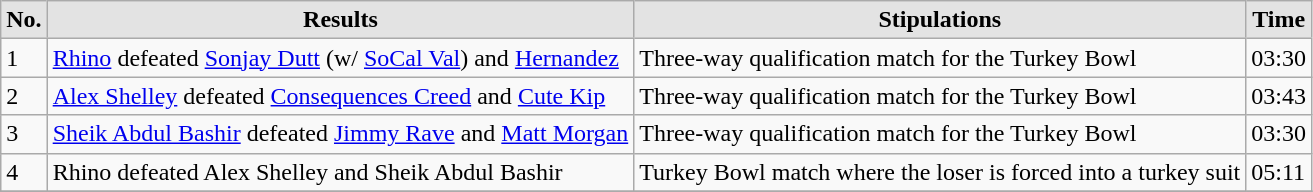<table style="font-size: 100%; text-align: left;" class="wikitable">
<tr>
<th style="border-style: none none solid solid; background: #e3e3e3;"><strong>No.</strong></th>
<th style="border-style: none none solid solid; background: #e3e3e3;"><strong>Results</strong></th>
<th style="border-style: none none solid solid; background: #e3e3e3;"><strong>Stipulations</strong></th>
<th style="border-style: none none solid solid; background: #e3e3e3;"><strong>Time</strong></th>
</tr>
<tr>
<td>1</td>
<td><a href='#'>Rhino</a> defeated <a href='#'>Sonjay Dutt</a> (w/ <a href='#'>SoCal Val</a>) and <a href='#'>Hernandez</a></td>
<td>Three-way qualification match for the Turkey Bowl</td>
<td>03:30</td>
</tr>
<tr>
<td>2</td>
<td><a href='#'>Alex Shelley</a> defeated <a href='#'>Consequences Creed</a> and <a href='#'>Cute Kip</a></td>
<td>Three-way qualification match for the Turkey Bowl</td>
<td>03:43</td>
</tr>
<tr>
<td>3</td>
<td><a href='#'>Sheik Abdul Bashir</a> defeated <a href='#'>Jimmy Rave</a> and <a href='#'>Matt Morgan</a></td>
<td>Three-way qualification match for the Turkey Bowl</td>
<td>03:30</td>
</tr>
<tr>
<td>4</td>
<td>Rhino defeated Alex Shelley and Sheik Abdul Bashir</td>
<td>Turkey Bowl match where the loser is forced into a turkey suit</td>
<td>05:11</td>
</tr>
<tr>
</tr>
</table>
